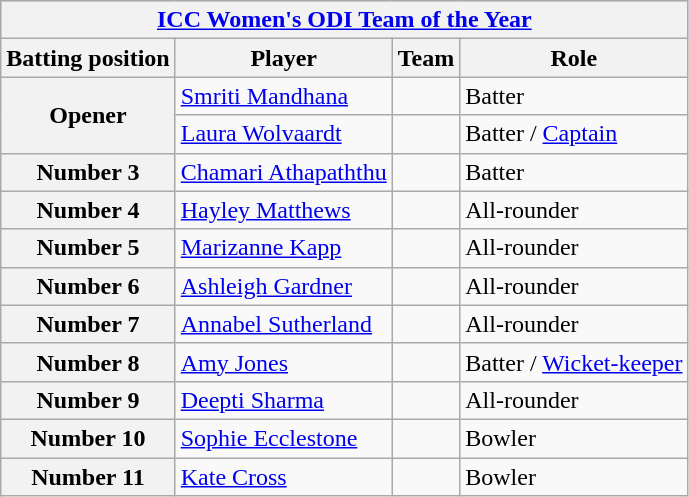<table class="wikitable plainrowheaders">
<tr style="background:#9cf;">
<th colspan="5"><a href='#'>ICC Women's ODI Team of the Year</a></th>
</tr>
<tr>
<th>Batting position</th>
<th>Player</th>
<th>Team</th>
<th>Role</th>
</tr>
<tr>
<th scope=row style=text-align:center; rowspan=2>Opener</th>
<td><a href='#'>Smriti Mandhana</a></td>
<td></td>
<td>Batter</td>
</tr>
<tr>
<td><a href='#'>Laura Wolvaardt</a></td>
<td></td>
<td>Batter / <a href='#'>Captain</a></td>
</tr>
<tr>
<th scope=row style=text-align:center;>Number 3</th>
<td><a href='#'>Chamari Athapaththu</a></td>
<td></td>
<td>Batter</td>
</tr>
<tr>
<th scope=row style=text-align:center;>Number 4</th>
<td><a href='#'>Hayley Matthews</a></td>
<td></td>
<td>All-rounder</td>
</tr>
<tr>
<th scope=row style=text-align:center;>Number 5</th>
<td><a href='#'>Marizanne Kapp</a></td>
<td></td>
<td>All-rounder</td>
</tr>
<tr>
<th scope=row style=text-align:center;>Number 6</th>
<td><a href='#'>Ashleigh Gardner</a></td>
<td></td>
<td>All-rounder</td>
</tr>
<tr>
<th scope=row style=text-align:center;>Number 7</th>
<td><a href='#'>Annabel Sutherland</a></td>
<td></td>
<td>All-rounder</td>
</tr>
<tr>
<th scope=row style=text-align:center;>Number 8</th>
<td><a href='#'>Amy Jones</a></td>
<td></td>
<td>Batter / <a href='#'>Wicket-keeper</a></td>
</tr>
<tr>
<th scope=row style=text-align:center;>Number 9</th>
<td><a href='#'>Deepti Sharma</a></td>
<td></td>
<td>All-rounder</td>
</tr>
<tr>
<th scope=row style=text-align:center;>Number 10</th>
<td><a href='#'>Sophie Ecclestone</a></td>
<td></td>
<td>Bowler</td>
</tr>
<tr>
<th scope=row style=text-align:center;>Number 11</th>
<td><a href='#'>Kate Cross</a></td>
<td></td>
<td>Bowler</td>
</tr>
</table>
